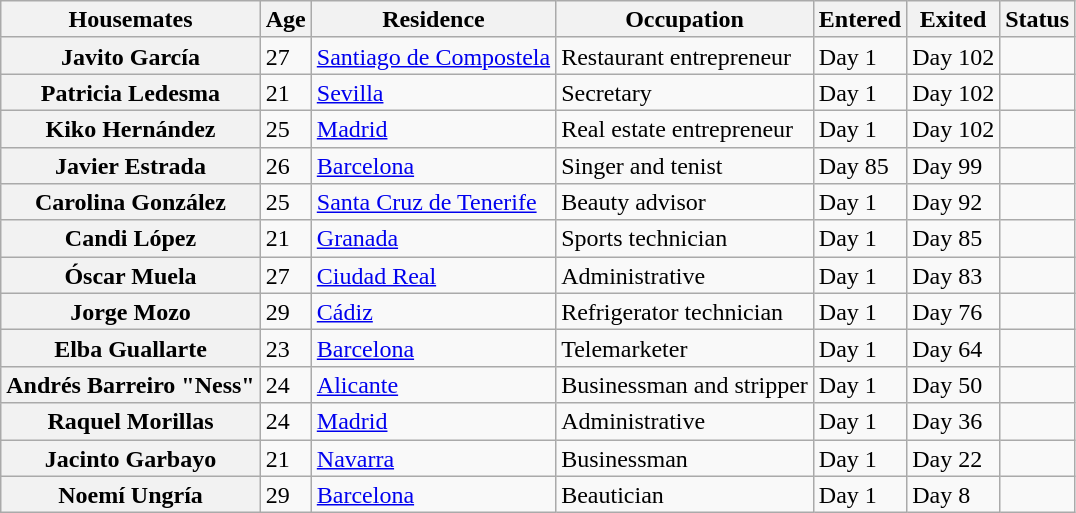<table class="wikitable sortable" style="text-align:left; line-height:17px; width:auto;">
<tr>
<th>Housemates</th>
<th>Age</th>
<th>Residence</th>
<th>Occupation</th>
<th>Entered</th>
<th>Exited</th>
<th>Status</th>
</tr>
<tr>
<th>Javito García</th>
<td>27</td>
<td><a href='#'>Santiago de Compostela</a></td>
<td>Restaurant entrepreneur</td>
<td>Day 1</td>
<td>Day 102</td>
<td></td>
</tr>
<tr>
<th>Patricia Ledesma</th>
<td>21</td>
<td><a href='#'>Sevilla</a></td>
<td>Secretary</td>
<td>Day 1</td>
<td>Day 102</td>
<td></td>
</tr>
<tr>
<th>Kiko Hernández</th>
<td>25</td>
<td><a href='#'>Madrid</a></td>
<td>Real estate entrepreneur</td>
<td>Day 1</td>
<td>Day 102</td>
<td></td>
</tr>
<tr>
<th>Javier Estrada</th>
<td>26</td>
<td><a href='#'>Barcelona</a></td>
<td>Singer and tenist</td>
<td>Day 85</td>
<td>Day 99</td>
<td></td>
</tr>
<tr>
<th>Carolina González</th>
<td>25</td>
<td><a href='#'>Santa Cruz de Tenerife</a></td>
<td>Beauty advisor</td>
<td>Day 1</td>
<td>Day 92</td>
<td></td>
</tr>
<tr>
<th>Candi López</th>
<td>21</td>
<td><a href='#'>Granada</a></td>
<td>Sports technician</td>
<td>Day 1</td>
<td>Day 85</td>
<td></td>
</tr>
<tr>
<th>Óscar Muela</th>
<td>27</td>
<td><a href='#'>Ciudad Real</a></td>
<td>Administrative</td>
<td>Day 1</td>
<td>Day 83</td>
<td></td>
</tr>
<tr>
<th>Jorge Mozo</th>
<td>29</td>
<td><a href='#'>Cádiz</a></td>
<td>Refrigerator technician</td>
<td>Day 1</td>
<td>Day 76</td>
<td></td>
</tr>
<tr>
<th>Elba Guallarte</th>
<td>23</td>
<td><a href='#'>Barcelona</a></td>
<td>Telemarketer</td>
<td>Day 1</td>
<td>Day 64</td>
<td></td>
</tr>
<tr>
<th>Andrés Barreiro "Ness"</th>
<td>24</td>
<td><a href='#'>Alicante</a></td>
<td>Businessman and stripper</td>
<td>Day 1</td>
<td>Day 50</td>
<td></td>
</tr>
<tr>
<th>Raquel Morillas</th>
<td>24</td>
<td><a href='#'>Madrid</a></td>
<td>Administrative</td>
<td>Day 1</td>
<td>Day 36</td>
<td></td>
</tr>
<tr>
<th>Jacinto Garbayo</th>
<td>21</td>
<td><a href='#'>Navarra</a></td>
<td>Businessman</td>
<td>Day 1</td>
<td>Day 22</td>
<td></td>
</tr>
<tr>
<th>Noemí Ungría</th>
<td>29</td>
<td><a href='#'>Barcelona</a></td>
<td>Beautician</td>
<td>Day 1</td>
<td>Day 8</td>
<td></td>
</tr>
</table>
